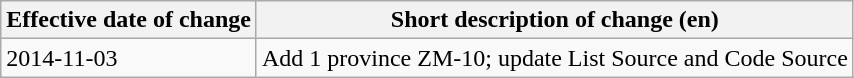<table class="wikitable">
<tr>
<th>Effective date of change</th>
<th>Short description of change (en)</th>
</tr>
<tr>
<td>2014-11-03</td>
<td>Add 1 province ZM-10; update List Source and Code Source</td>
</tr>
</table>
